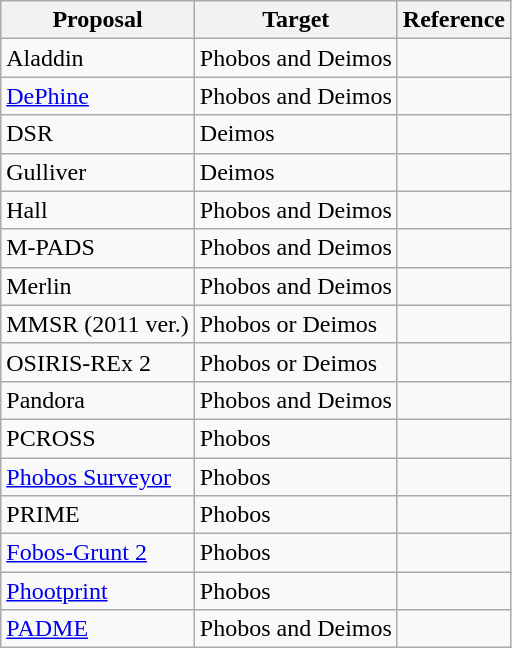<table class="wikitable sortable" style="margin-left: 1em; margin-right: 0;">
<tr>
<th>Proposal</th>
<th>Target</th>
<th>Reference</th>
</tr>
<tr>
<td>Aladdin</td>
<td>Phobos and Deimos</td>
<td></td>
</tr>
<tr>
<td><a href='#'>DePhine</a></td>
<td>Phobos and Deimos</td>
<td></td>
</tr>
<tr>
<td>DSR</td>
<td>Deimos</td>
<td></td>
</tr>
<tr>
<td>Gulliver</td>
<td>Deimos</td>
<td></td>
</tr>
<tr>
<td>Hall</td>
<td>Phobos and Deimos</td>
<td></td>
</tr>
<tr>
<td>M-PADS</td>
<td>Phobos and Deimos</td>
<td></td>
</tr>
<tr>
<td>Merlin</td>
<td>Phobos and Deimos</td>
<td></td>
</tr>
<tr>
<td>MMSR (2011 ver.)</td>
<td>Phobos or Deimos</td>
<td></td>
</tr>
<tr>
<td>OSIRIS-REx 2</td>
<td>Phobos or Deimos</td>
<td></td>
</tr>
<tr>
<td>Pandora</td>
<td>Phobos and Deimos</td>
<td></td>
</tr>
<tr>
<td>PCROSS</td>
<td>Phobos</td>
<td></td>
</tr>
<tr>
<td><a href='#'>Phobos Surveyor</a></td>
<td>Phobos</td>
<td></td>
</tr>
<tr>
<td>PRIME</td>
<td>Phobos</td>
<td></td>
</tr>
<tr>
<td><a href='#'>Fobos-Grunt 2</a></td>
<td>Phobos</td>
<td></td>
</tr>
<tr>
<td><a href='#'>Phootprint</a></td>
<td>Phobos</td>
<td></td>
</tr>
<tr>
<td><a href='#'>PADME</a></td>
<td>Phobos and Deimos</td>
<td></td>
</tr>
</table>
